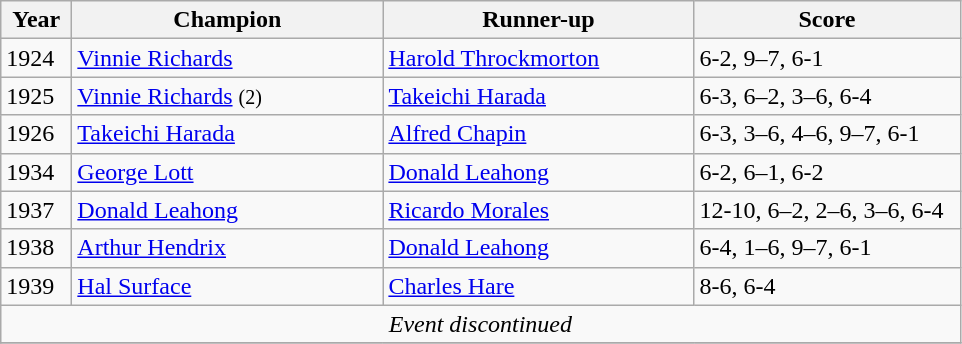<table class="wikitable">
<tr>
<th style="width:40px">Year</th>
<th style="width:200px">Champion</th>
<th style="width:200px">Runner-up</th>
<th style="width:170px">Score</th>
</tr>
<tr>
<td>1924</td>
<td> <a href='#'>Vinnie Richards</a></td>
<td> <a href='#'>Harold Throckmorton</a></td>
<td>6-2, 9–7, 6-1</td>
</tr>
<tr>
<td>1925</td>
<td> <a href='#'>Vinnie Richards</a> <small>(2)</small></td>
<td> <a href='#'>Takeichi Harada</a></td>
<td>6-3, 6–2, 3–6, 6-4</td>
</tr>
<tr>
<td>1926</td>
<td> <a href='#'>Takeichi Harada</a></td>
<td> <a href='#'>Alfred Chapin</a></td>
<td>6-3, 3–6, 4–6, 9–7, 6-1</td>
</tr>
<tr>
<td>1934</td>
<td> <a href='#'>George Lott</a></td>
<td> <a href='#'>Donald Leahong</a></td>
<td>6-2, 6–1, 6-2</td>
</tr>
<tr>
<td>1937</td>
<td> <a href='#'>Donald Leahong</a></td>
<td> <a href='#'>Ricardo Morales</a></td>
<td>12-10, 6–2, 2–6, 3–6, 6-4</td>
</tr>
<tr>
<td>1938</td>
<td> <a href='#'>Arthur Hendrix</a></td>
<td> <a href='#'>Donald Leahong</a></td>
<td>6-4, 1–6, 9–7, 6-1</td>
</tr>
<tr>
<td>1939</td>
<td> <a href='#'>Hal Surface</a></td>
<td> <a href='#'>Charles Hare</a></td>
<td>8-6, 6-4</td>
</tr>
<tr>
<td colspan=4 align=center><em>Event discontinued</em></td>
</tr>
<tr>
</tr>
</table>
